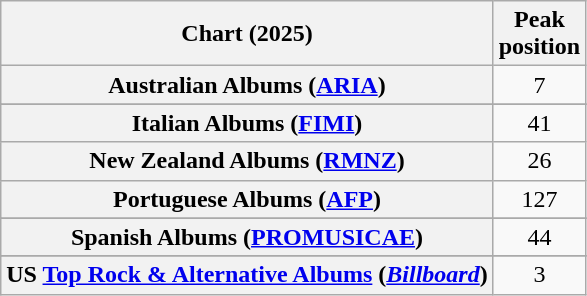<table class="wikitable sortable plainrowheaders" style="text-align:center">
<tr>
<th scope="col">Chart (2025)</th>
<th scope="col">Peak<br>position</th>
</tr>
<tr>
<th scope="row">Australian Albums (<a href='#'>ARIA</a>)</th>
<td>7</td>
</tr>
<tr>
</tr>
<tr>
</tr>
<tr>
</tr>
<tr>
</tr>
<tr>
</tr>
<tr>
</tr>
<tr>
</tr>
<tr>
<th scope="row">Italian Albums (<a href='#'>FIMI</a>)</th>
<td>41</td>
</tr>
<tr>
<th scope="row">New Zealand Albums (<a href='#'>RMNZ</a>)</th>
<td>26</td>
</tr>
<tr>
<th scope="row">Portuguese Albums (<a href='#'>AFP</a>)</th>
<td>127</td>
</tr>
<tr>
</tr>
<tr>
<th scope="row">Spanish Albums (<a href='#'>PROMUSICAE</a>)</th>
<td>44</td>
</tr>
<tr>
</tr>
<tr>
</tr>
<tr>
</tr>
<tr>
</tr>
<tr>
</tr>
<tr>
</tr>
<tr>
<th scope="row">US <a href='#'>Top Rock & Alternative Albums</a> (<em><a href='#'>Billboard</a></em>)</th>
<td>3</td>
</tr>
</table>
